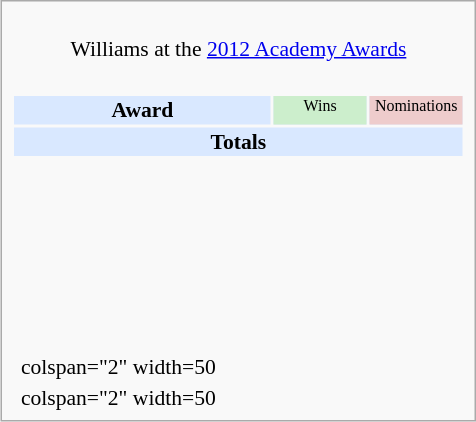<table class="infobox" style="width: 22em; text-align: left; font-size: 90%; vertical-align: middle;">
<tr>
<td colspan="3" style="text-align:center;"> <br> Williams at the <a href='#'>2012 Academy Awards</a></td>
</tr>
<tr>
<td colspan="3"><br><table class="collapsible collapsed" style="width:100%;">
<tr style="background:#d9e8ff; text-align:center;">
<th style="vertical-align: middle;">Award</th>
<td style="background:#cec; font-size:8pt; width:60px;">Wins</td>
<td style="background:#ecc; font-size:8pt; width:60px;">Nominations</td>
</tr>
<tr style="background:#d9e8ff;">
<td colspan="3" style="text-align:center;"><strong>Totals</strong></td>
</tr>
<tr>
<td style="text-align:center;"><br></td>
<td></td>
<td></td>
</tr>
<tr>
<td style="text-align:center;"><br></td>
<td></td>
<td></td>
</tr>
<tr>
<td style="text-align:center;"><br></td>
<td></td>
<td></td>
</tr>
<tr>
<td style="text-align:center;"><br></td>
<td></td>
<td></td>
</tr>
<tr>
<td style="text-align:center;"><br></td>
<td></td>
<td></td>
</tr>
<tr>
<td style="text-align:center;"><br></td>
<td></td>
<td></td>
</tr>
</table>
</td>
</tr>
<tr>
<td></td>
<td>colspan="2" width=50 </td>
</tr>
<tr>
<td></td>
<td>colspan="2" width=50 </td>
</tr>
</table>
